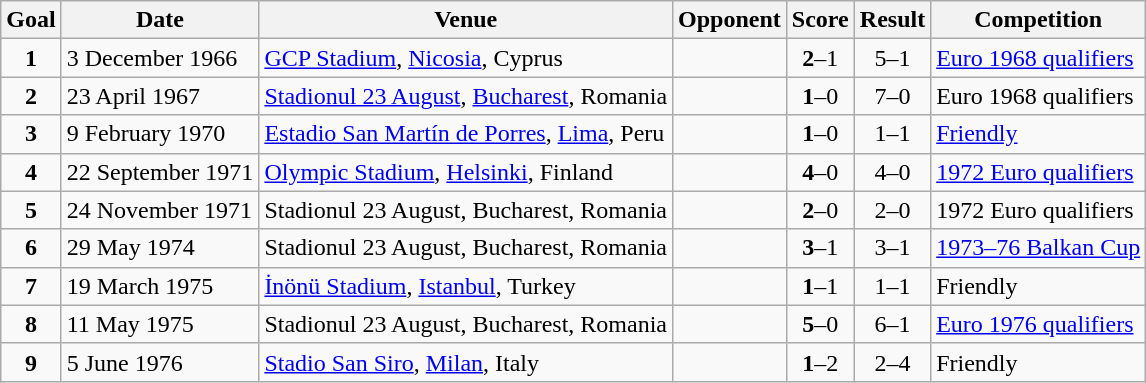<table class="wikitable sortable" style="font-size:100%">
<tr>
<th>Goal</th>
<th>Date</th>
<th>Venue</th>
<th>Opponent</th>
<th>Score</th>
<th>Result</th>
<th>Competition</th>
</tr>
<tr>
<td style="text-align:center;"><strong>1</strong></td>
<td>3 December 1966</td>
<td><a href='#'>GCP Stadium</a>, <a href='#'>Nicosia</a>, Cyprus</td>
<td></td>
<td style="text-align:center;"><strong>2</strong>–1</td>
<td style="text-align:center;">5–1</td>
<td><a href='#'>Euro 1968 qualifiers</a></td>
</tr>
<tr>
<td style="text-align:center;"><strong>2</strong></td>
<td>23 April 1967</td>
<td><a href='#'>Stadionul 23 August</a>, <a href='#'>Bucharest</a>, Romania</td>
<td></td>
<td style="text-align:center;"><strong>1</strong>–0</td>
<td style="text-align:center;">7–0</td>
<td>Euro 1968 qualifiers</td>
</tr>
<tr>
<td style="text-align:center;"><strong>3</strong></td>
<td>9 February 1970</td>
<td><a href='#'>Estadio San Martín de Porres</a>, <a href='#'>Lima</a>, Peru</td>
<td></td>
<td style="text-align:center;"><strong>1</strong>–0</td>
<td style="text-align:center;">1–1</td>
<td><a href='#'>Friendly</a></td>
</tr>
<tr>
<td style="text-align:center;"><strong>4</strong></td>
<td>22 September 1971</td>
<td><a href='#'>Olympic Stadium</a>, <a href='#'>Helsinki</a>, Finland</td>
<td></td>
<td style="text-align:center;"><strong>4</strong>–0</td>
<td style="text-align:center;">4–0</td>
<td><a href='#'>1972 Euro qualifiers</a></td>
</tr>
<tr>
<td style="text-align:center;"><strong>5</strong></td>
<td>24 November 1971</td>
<td>Stadionul 23 August, Bucharest, Romania</td>
<td></td>
<td style="text-align:center;"><strong>2</strong>–0</td>
<td style="text-align:center;">2–0</td>
<td>1972 Euro qualifiers</td>
</tr>
<tr>
<td style="text-align:center;"><strong>6</strong></td>
<td>29 May 1974</td>
<td>Stadionul 23 August, Bucharest, Romania</td>
<td></td>
<td style="text-align:center;"><strong>3</strong>–1</td>
<td style="text-align:center;">3–1</td>
<td><a href='#'>1973–76 Balkan Cup</a></td>
</tr>
<tr>
<td style="text-align:center;"><strong>7</strong></td>
<td>19 March 1975</td>
<td><a href='#'>İnönü Stadium</a>, <a href='#'>Istanbul</a>, Turkey</td>
<td></td>
<td style="text-align:center;"><strong>1</strong>–1</td>
<td style="text-align:center;">1–1</td>
<td>Friendly</td>
</tr>
<tr>
<td style="text-align:center;"><strong>8</strong></td>
<td>11 May 1975</td>
<td>Stadionul 23 August, Bucharest, Romania</td>
<td></td>
<td style="text-align:center;"><strong>5</strong>–0</td>
<td style="text-align:center;">6–1</td>
<td><a href='#'>Euro 1976 qualifiers</a></td>
</tr>
<tr>
<td style="text-align:center;"><strong>9</strong></td>
<td>5 June 1976</td>
<td><a href='#'>Stadio San Siro</a>, <a href='#'>Milan</a>, Italy</td>
<td></td>
<td style="text-align:center;"><strong>1</strong>–2</td>
<td style="text-align:center;">2–4</td>
<td>Friendly</td>
</tr>
</table>
